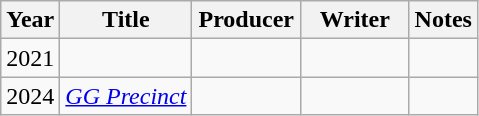<table class="wikitable">
<tr>
<th>Year</th>
<th>Title</th>
<th style="width:65px;">Producer</th>
<th style="width:65px;">Writer</th>
<th>Notes</th>
</tr>
<tr>
<td>2021</td>
<td><em></em></td>
<td></td>
<td></td>
<td></td>
</tr>
<tr>
<td>2024</td>
<td><em><a href='#'>GG Precinct</a></em></td>
<td></td>
<td></td>
<td></td>
</tr>
</table>
